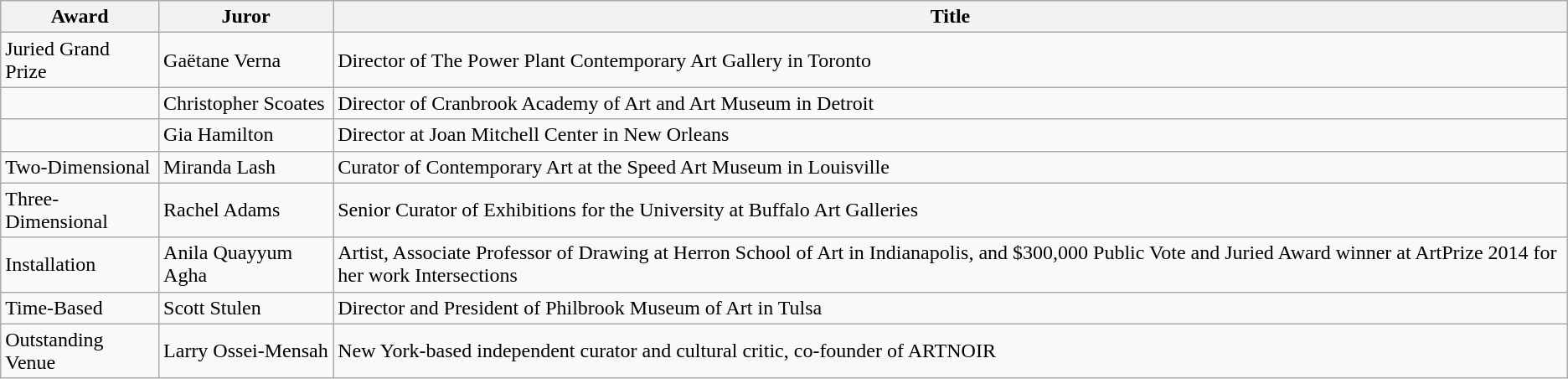<table class="wikitable">
<tr>
<th>Award</th>
<th>Juror</th>
<th>Title</th>
</tr>
<tr>
<td>Juried Grand Prize</td>
<td>Gaëtane Verna</td>
<td>Director of The Power Plant Contemporary Art Gallery in Toronto</td>
</tr>
<tr>
<td></td>
<td>Christopher Scoates</td>
<td>Director of Cranbrook Academy of Art and Art Museum in Detroit</td>
</tr>
<tr>
<td></td>
<td>Gia Hamilton</td>
<td>Director at Joan Mitchell Center in New Orleans</td>
</tr>
<tr>
<td>Two-Dimensional</td>
<td>Miranda Lash</td>
<td>Curator of Contemporary Art at the Speed Art Museum in Louisville</td>
</tr>
<tr>
<td>Three-Dimensional</td>
<td>Rachel Adams</td>
<td>Senior Curator of Exhibitions for the University at Buffalo Art Galleries</td>
</tr>
<tr>
<td>Installation</td>
<td>Anila Quayyum Agha</td>
<td>Artist, Associate Professor of Drawing at Herron School of Art in Indianapolis, and $300,000 Public Vote and Juried Award winner at ArtPrize 2014 for her work Intersections</td>
</tr>
<tr>
<td>Time-Based</td>
<td>Scott Stulen</td>
<td>Director and President of Philbrook Museum of Art in Tulsa</td>
</tr>
<tr>
<td>Outstanding Venue</td>
<td>Larry Ossei-Mensah</td>
<td>New York-based independent curator and cultural critic, co-founder of ARTNOIR</td>
</tr>
</table>
